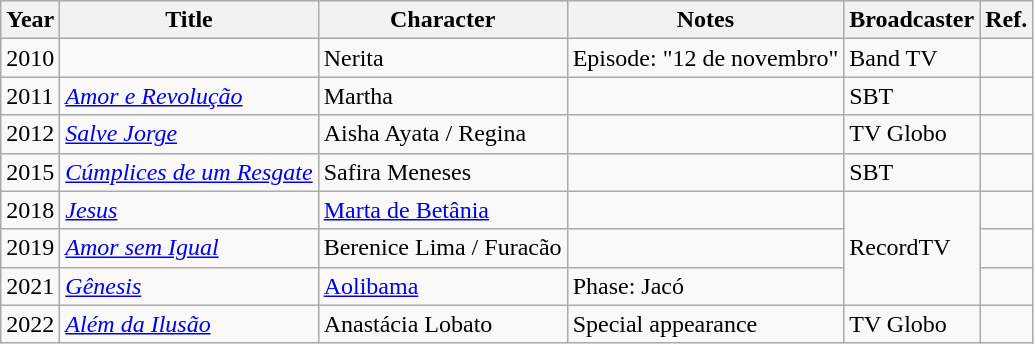<table class="wikitable">
<tr>
<th>Year</th>
<th>Title</th>
<th>Character</th>
<th>Notes</th>
<th>Broadcaster</th>
<th>Ref.</th>
</tr>
<tr>
<td>2010</td>
<td><em></em></td>
<td>Nerita</td>
<td>Episode: "12 de novembro"</td>
<td>Band TV</td>
<td></td>
</tr>
<tr>
<td>2011</td>
<td><em><a href='#'>Amor e Revolução</a></em></td>
<td>Martha</td>
<td></td>
<td>SBT</td>
<td></td>
</tr>
<tr>
<td>2012</td>
<td><em><a href='#'>Salve Jorge</a></em></td>
<td>Aisha Ayata / Regina</td>
<td></td>
<td>TV Globo</td>
<td></td>
</tr>
<tr>
<td>2015</td>
<td><em><a href='#'>Cúmplices de um Resgate</a></em></td>
<td>Safira Meneses</td>
<td></td>
<td>SBT</td>
<td></td>
</tr>
<tr>
<td>2018</td>
<td><em><a href='#'>Jesus</a></em></td>
<td><a href='#'>Marta de Betânia</a></td>
<td></td>
<td rowspan="3">RecordTV</td>
<td></td>
</tr>
<tr>
<td>2019</td>
<td><em><a href='#'>Amor sem Igual</a></em></td>
<td>Berenice Lima / Furacão</td>
<td></td>
<td></td>
</tr>
<tr>
<td>2021</td>
<td><em><a href='#'>Gênesis</a></em></td>
<td><a href='#'>Aolibama</a></td>
<td>Phase: Jacó</td>
<td></td>
</tr>
<tr>
<td>2022</td>
<td><em><a href='#'>Além da Ilusão</a></em></td>
<td>Anastácia Lobato</td>
<td>Special appearance</td>
<td>TV Globo</td>
<td></td>
</tr>
</table>
